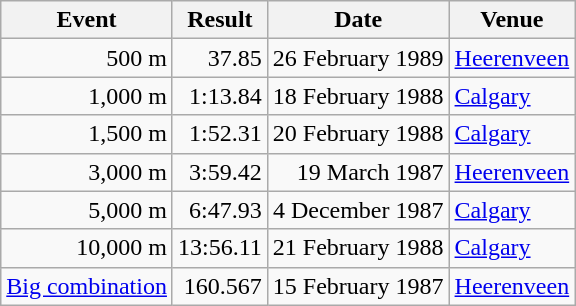<table class="wikitable" style="text-align:right">
<tr>
<th>Event</th>
<th>Result</th>
<th>Date</th>
<th>Venue</th>
</tr>
<tr>
<td>500 m</td>
<td>37.85</td>
<td>26 February 1989</td>
<td align="left"><a href='#'>Heerenveen</a></td>
</tr>
<tr>
<td>1,000 m</td>
<td>1:13.84</td>
<td>18 February 1988</td>
<td align="left"><a href='#'>Calgary</a></td>
</tr>
<tr>
<td>1,500 m</td>
<td>1:52.31</td>
<td>20 February 1988</td>
<td align="left"><a href='#'>Calgary</a></td>
</tr>
<tr>
<td>3,000 m</td>
<td>3:59.42</td>
<td>19 March 1987</td>
<td align="left"><a href='#'>Heerenveen</a></td>
</tr>
<tr>
<td>5,000 m</td>
<td>6:47.93</td>
<td>4 December 1987</td>
<td align="left"><a href='#'>Calgary</a></td>
</tr>
<tr>
<td>10,000 m</td>
<td>13:56.11</td>
<td>21 February 1988</td>
<td align="left"><a href='#'>Calgary</a></td>
</tr>
<tr>
<td><a href='#'>Big combination</a></td>
<td>160.567</td>
<td>15 February 1987</td>
<td align="left"><a href='#'>Heerenveen</a></td>
</tr>
</table>
